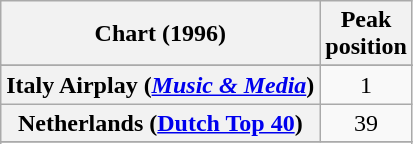<table class="wikitable sortable plainrowheaders">
<tr>
<th>Chart (1996)</th>
<th>Peak<br>position</th>
</tr>
<tr>
</tr>
<tr>
</tr>
<tr>
<th scope="row">Italy Airplay (<em><a href='#'>Music & Media</a></em>)</th>
<td style="text-align:center;">1</td>
</tr>
<tr>
<th scope="row">Netherlands (<a href='#'>Dutch Top 40</a>)</th>
<td style="text-align:center;">39</td>
</tr>
<tr>
</tr>
<tr>
</tr>
<tr>
</tr>
</table>
